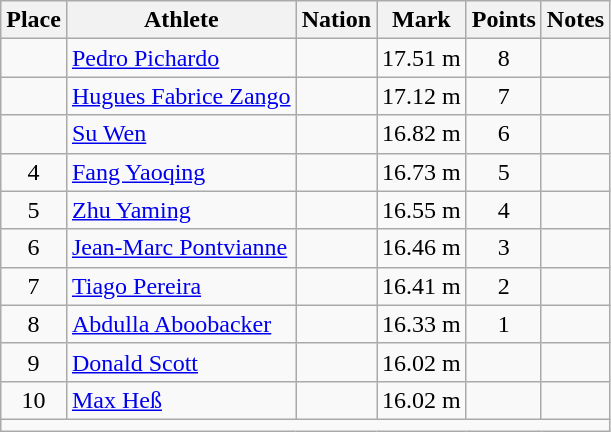<table class="wikitable mw-datatable sortable" style="text-align:center;">
<tr>
<th scope="col">Place</th>
<th scope="col">Athlete</th>
<th scope="col">Nation</th>
<th scope="col">Mark</th>
<th scope="col">Points</th>
<th scope="col">Notes</th>
</tr>
<tr>
<td></td>
<td align="left"><a href='#'>Pedro Pichardo</a></td>
<td align="left"></td>
<td>17.51 m </td>
<td>8</td>
<td></td>
</tr>
<tr>
<td></td>
<td align="left"><a href='#'>Hugues Fabrice Zango</a></td>
<td align="left"></td>
<td>17.12 m </td>
<td>7</td>
<td></td>
</tr>
<tr>
<td></td>
<td align="left"><a href='#'>Su Wen</a></td>
<td align="left"></td>
<td>16.82 m </td>
<td>6</td>
<td></td>
</tr>
<tr>
<td>4</td>
<td align="left"><a href='#'>Fang Yaoqing</a></td>
<td align="left"></td>
<td>16.73 m </td>
<td>5</td>
<td></td>
</tr>
<tr>
<td>5</td>
<td align="left"><a href='#'>Zhu Yaming</a></td>
<td align="left"></td>
<td>16.55 m </td>
<td>4</td>
<td></td>
</tr>
<tr>
<td>6</td>
<td align="left"><a href='#'>Jean-Marc Pontvianne</a></td>
<td align="left"></td>
<td>16.46 m </td>
<td>3</td>
<td></td>
</tr>
<tr>
<td>7</td>
<td align="left"><a href='#'>Tiago Pereira</a></td>
<td align="left"></td>
<td>16.41 m </td>
<td>2</td>
<td></td>
</tr>
<tr>
<td>8</td>
<td align="left"><a href='#'>Abdulla Aboobacker</a></td>
<td align="left"></td>
<td>16.33 m </td>
<td>1</td>
<td></td>
</tr>
<tr>
<td>9</td>
<td align="left"><a href='#'>Donald Scott</a></td>
<td align="left"></td>
<td>16.02 m </td>
<td></td>
<td></td>
</tr>
<tr>
<td>10</td>
<td align="left"><a href='#'>Max Heß</a></td>
<td align="left"></td>
<td>16.02 m </td>
<td></td>
<td></td>
</tr>
<tr class="sortbottom">
<td colspan="6"></td>
</tr>
</table>
